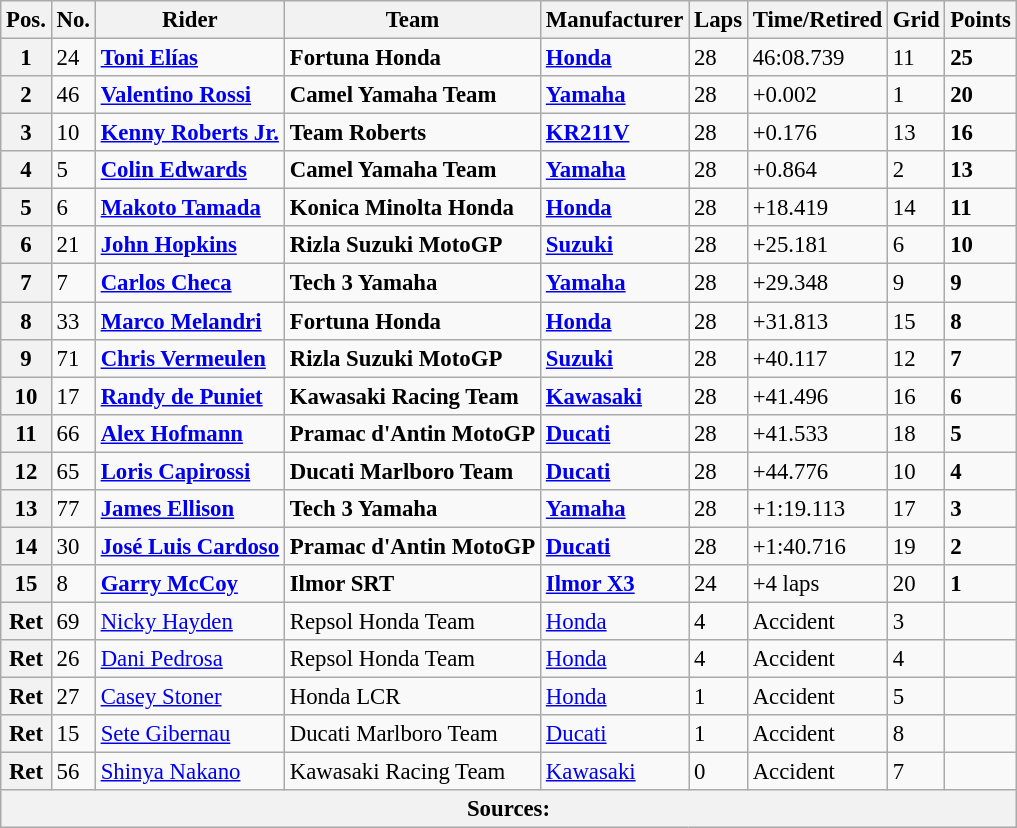<table class="wikitable" style="font-size: 95%;">
<tr>
<th>Pos.</th>
<th>No.</th>
<th>Rider</th>
<th>Team</th>
<th>Manufacturer</th>
<th>Laps</th>
<th>Time/Retired</th>
<th>Grid</th>
<th>Points</th>
</tr>
<tr>
<th>1</th>
<td>24</td>
<td> <strong><a href='#'>Toni Elías</a></strong></td>
<td><strong>Fortuna Honda</strong></td>
<td><strong><a href='#'>Honda</a></strong></td>
<td>28</td>
<td>46:08.739</td>
<td>11</td>
<td><strong>25</strong></td>
</tr>
<tr>
<th>2</th>
<td>46</td>
<td> <strong><a href='#'>Valentino Rossi</a></strong></td>
<td><strong>Camel Yamaha Team</strong></td>
<td><strong><a href='#'>Yamaha</a></strong></td>
<td>28</td>
<td>+0.002</td>
<td>1</td>
<td><strong>20</strong></td>
</tr>
<tr>
<th>3</th>
<td>10</td>
<td> <strong><a href='#'>Kenny Roberts Jr.</a></strong></td>
<td><strong>Team Roberts</strong></td>
<td><strong><a href='#'>KR211V</a></strong></td>
<td>28</td>
<td>+0.176</td>
<td>13</td>
<td><strong>16</strong></td>
</tr>
<tr>
<th>4</th>
<td>5</td>
<td> <strong><a href='#'>Colin Edwards</a></strong></td>
<td><strong>Camel Yamaha Team</strong></td>
<td><strong><a href='#'>Yamaha</a></strong></td>
<td>28</td>
<td>+0.864</td>
<td>2</td>
<td><strong>13</strong></td>
</tr>
<tr>
<th>5</th>
<td>6</td>
<td> <strong><a href='#'>Makoto Tamada</a></strong></td>
<td><strong>Konica Minolta Honda</strong></td>
<td><strong><a href='#'>Honda</a></strong></td>
<td>28</td>
<td>+18.419</td>
<td>14</td>
<td><strong>11</strong></td>
</tr>
<tr>
<th>6</th>
<td>21</td>
<td> <strong><a href='#'>John Hopkins</a></strong></td>
<td><strong>Rizla Suzuki MotoGP</strong></td>
<td><strong><a href='#'>Suzuki</a></strong></td>
<td>28</td>
<td>+25.181</td>
<td>6</td>
<td><strong>10</strong></td>
</tr>
<tr>
<th>7</th>
<td>7</td>
<td> <strong><a href='#'>Carlos Checa</a></strong></td>
<td><strong>Tech 3 Yamaha</strong></td>
<td><strong><a href='#'>Yamaha</a></strong></td>
<td>28</td>
<td>+29.348</td>
<td>9</td>
<td><strong>9</strong></td>
</tr>
<tr>
<th>8</th>
<td>33</td>
<td> <strong><a href='#'>Marco Melandri</a></strong></td>
<td><strong>Fortuna Honda</strong></td>
<td><strong><a href='#'>Honda</a></strong></td>
<td>28</td>
<td>+31.813</td>
<td>15</td>
<td><strong>8</strong></td>
</tr>
<tr>
<th>9</th>
<td>71</td>
<td> <strong><a href='#'>Chris Vermeulen</a></strong></td>
<td><strong>Rizla Suzuki MotoGP</strong></td>
<td><strong><a href='#'>Suzuki</a></strong></td>
<td>28</td>
<td>+40.117</td>
<td>12</td>
<td><strong>7</strong></td>
</tr>
<tr>
<th>10</th>
<td>17</td>
<td> <strong><a href='#'>Randy de Puniet</a></strong></td>
<td><strong>Kawasaki Racing Team</strong></td>
<td><strong><a href='#'>Kawasaki</a></strong></td>
<td>28</td>
<td>+41.496</td>
<td>16</td>
<td><strong>6</strong></td>
</tr>
<tr>
<th>11</th>
<td>66</td>
<td> <strong><a href='#'>Alex Hofmann</a></strong></td>
<td><strong>Pramac d'Antin MotoGP</strong></td>
<td><strong><a href='#'>Ducati</a></strong></td>
<td>28</td>
<td>+41.533</td>
<td>18</td>
<td><strong>5</strong></td>
</tr>
<tr>
<th>12</th>
<td>65</td>
<td> <strong><a href='#'>Loris Capirossi</a></strong></td>
<td><strong>Ducati Marlboro Team</strong></td>
<td><strong><a href='#'>Ducati</a></strong></td>
<td>28</td>
<td>+44.776</td>
<td>10</td>
<td><strong>4</strong></td>
</tr>
<tr>
<th>13</th>
<td>77</td>
<td> <strong><a href='#'>James Ellison</a></strong></td>
<td><strong>Tech 3 Yamaha</strong></td>
<td><strong><a href='#'>Yamaha</a></strong></td>
<td>28</td>
<td>+1:19.113</td>
<td>17</td>
<td><strong>3</strong></td>
</tr>
<tr>
<th>14</th>
<td>30</td>
<td> <strong><a href='#'>José Luis Cardoso</a></strong></td>
<td><strong>Pramac d'Antin MotoGP</strong></td>
<td><strong><a href='#'>Ducati</a></strong></td>
<td>28</td>
<td>+1:40.716</td>
<td>19</td>
<td><strong>2</strong></td>
</tr>
<tr>
<th>15</th>
<td>8</td>
<td> <strong><a href='#'>Garry McCoy</a></strong></td>
<td><strong>Ilmor SRT</strong></td>
<td><strong><a href='#'>Ilmor X3</a></strong></td>
<td>24</td>
<td>+4 laps</td>
<td>20</td>
<td><strong>1</strong></td>
</tr>
<tr>
<th>Ret</th>
<td>69</td>
<td> <a href='#'>Nicky Hayden</a></td>
<td>Repsol Honda Team</td>
<td><a href='#'>Honda</a></td>
<td>4</td>
<td>Accident</td>
<td>3</td>
<td></td>
</tr>
<tr>
<th>Ret</th>
<td>26</td>
<td> <a href='#'>Dani Pedrosa</a></td>
<td>Repsol Honda Team</td>
<td><a href='#'>Honda</a></td>
<td>4</td>
<td>Accident</td>
<td>4</td>
<td></td>
</tr>
<tr>
<th>Ret</th>
<td>27</td>
<td> <a href='#'>Casey Stoner</a></td>
<td>Honda LCR</td>
<td><a href='#'>Honda</a></td>
<td>1</td>
<td>Accident</td>
<td>5</td>
<td></td>
</tr>
<tr>
<th>Ret</th>
<td>15</td>
<td> <a href='#'>Sete Gibernau</a></td>
<td>Ducati Marlboro Team</td>
<td><a href='#'>Ducati</a></td>
<td>1</td>
<td>Accident</td>
<td>8</td>
<td></td>
</tr>
<tr>
<th>Ret</th>
<td>56</td>
<td> <a href='#'>Shinya Nakano</a></td>
<td>Kawasaki Racing Team</td>
<td><a href='#'>Kawasaki</a></td>
<td>0</td>
<td>Accident</td>
<td>7</td>
<td></td>
</tr>
<tr>
<th colspan=9>Sources: </th>
</tr>
</table>
